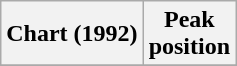<table class="wikitable plainrowheaders" style="text-align:center">
<tr>
<th scope="col">Chart (1992)</th>
<th scope="col">Peak<br>position</th>
</tr>
<tr>
</tr>
</table>
